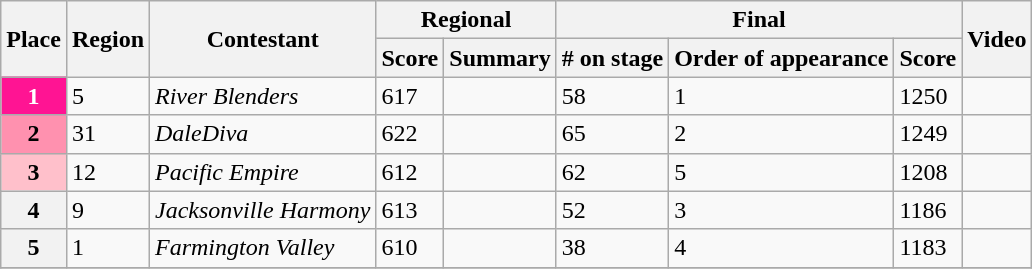<table class="wikitable sortable">
<tr>
<th scope="col" rowspan="2">Place</th>
<th scope="col" rowspan="2">Region</th>
<th scope="col" rowspan="2">Contestant</th>
<th scope="col" colspan="2">Regional</th>
<th colspan="3">Final</th>
<th scope="col" rowspan="2" class="unsortable">Video</th>
</tr>
<tr>
<th scope="col">Score</th>
<th scope="col" class="unsortable">Summary</th>
<th># on stage</th>
<th scope="col">Order of appearance</th>
<th scope="col">Score</th>
</tr>
<tr>
<th scope="row" style="background: #FF1493; color:#fff;">1</th>
<td>5</td>
<td><em>River Blenders</em></td>
<td>617</td>
<td></td>
<td>58</td>
<td>1</td>
<td>1250</td>
<td></td>
</tr>
<tr>
<th scope="row" style="background: #FF91AF;">2</th>
<td>31</td>
<td><em>DaleDiva</em></td>
<td>622</td>
<td></td>
<td>65</td>
<td>2</td>
<td>1249</td>
<td></td>
</tr>
<tr>
<th scope="row" style="background: pink;">3</th>
<td>12</td>
<td><em>Pacific Empire</em></td>
<td>612</td>
<td></td>
<td>62</td>
<td>5</td>
<td>1208</td>
<td></td>
</tr>
<tr>
<th>4</th>
<td>9</td>
<td><em>Jacksonville Harmony</em></td>
<td>613</td>
<td></td>
<td>52</td>
<td>3</td>
<td>1186</td>
<td></td>
</tr>
<tr>
<th>5</th>
<td>1</td>
<td><em>Farmington Valley</em></td>
<td>610</td>
<td></td>
<td>38</td>
<td>4</td>
<td>1183</td>
<td></td>
</tr>
<tr>
</tr>
</table>
